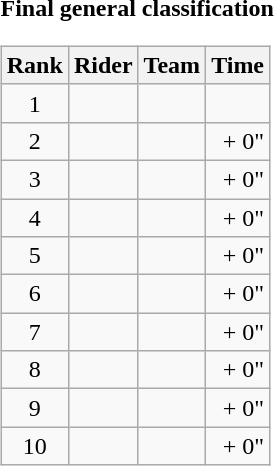<table>
<tr>
<td><strong>Final general classification</strong><br><table class="wikitable">
<tr>
<th scope="col">Rank</th>
<th scope="col">Rider</th>
<th scope="col">Team</th>
<th scope="col">Time</th>
</tr>
<tr>
<td style="text-align:center;">1</td>
<td></td>
<td></td>
<td style="text-align:right;"></td>
</tr>
<tr>
<td style="text-align:center;">2</td>
<td></td>
<td></td>
<td style="text-align:right;">+ 0"</td>
</tr>
<tr>
<td style="text-align:center;">3</td>
<td></td>
<td></td>
<td style="text-align:right;">+ 0"</td>
</tr>
<tr>
<td style="text-align:center;">4</td>
<td></td>
<td></td>
<td style="text-align:right;">+ 0"</td>
</tr>
<tr>
<td style="text-align:center;">5</td>
<td></td>
<td></td>
<td style="text-align:right;">+ 0"</td>
</tr>
<tr>
<td style="text-align:center;">6</td>
<td></td>
<td></td>
<td style="text-align:right;">+ 0"</td>
</tr>
<tr>
<td style="text-align:center;">7</td>
<td></td>
<td></td>
<td style="text-align:right;">+ 0"</td>
</tr>
<tr>
<td style="text-align:center;">8</td>
<td></td>
<td></td>
<td style="text-align:right;">+ 0"</td>
</tr>
<tr>
<td style="text-align:center;">9</td>
<td></td>
<td></td>
<td style="text-align:right;">+ 0"</td>
</tr>
<tr>
<td style="text-align:center;">10</td>
<td></td>
<td></td>
<td style="text-align:right;">+ 0"</td>
</tr>
</table>
</td>
</tr>
</table>
